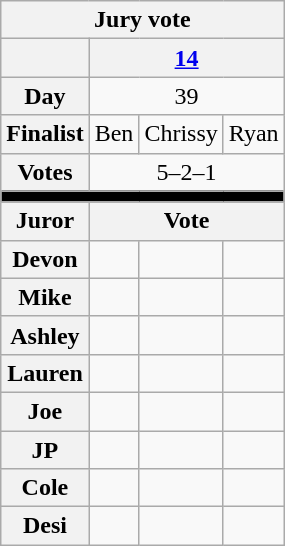<table class="wikitable" style="text-align:center; font-size:100%">
<tr>
<th colspan="4">Jury vote</th>
</tr>
<tr>
<th></th>
<th colspan="3"><a href='#'>14</a></th>
</tr>
<tr>
<th>Day</th>
<td colspan="3">39</td>
</tr>
<tr>
<th>Finalist</th>
<td>Ben</td>
<td>Chrissy</td>
<td>Ryan</td>
</tr>
<tr>
<th>Votes</th>
<td colspan="3">5–2–1</td>
</tr>
<tr>
<th colspan="5" style="background:black;"></th>
</tr>
<tr>
<th>Juror</th>
<th colspan="4">Vote</th>
</tr>
<tr>
<th>Devon</th>
<td></td>
<td></td>
<td></td>
</tr>
<tr>
<th>Mike</th>
<td></td>
<td></td>
<td></td>
</tr>
<tr>
<th>Ashley</th>
<td></td>
<td></td>
<td></td>
</tr>
<tr>
<th>Lauren</th>
<td></td>
<td></td>
<td></td>
</tr>
<tr>
<th>Joe</th>
<td></td>
<td></td>
<td></td>
</tr>
<tr>
<th>JP</th>
<td></td>
<td></td>
<td></td>
</tr>
<tr>
<th>Cole</th>
<td></td>
<td></td>
<td></td>
</tr>
<tr>
<th>Desi</th>
<td></td>
<td></td>
<td></td>
</tr>
</table>
